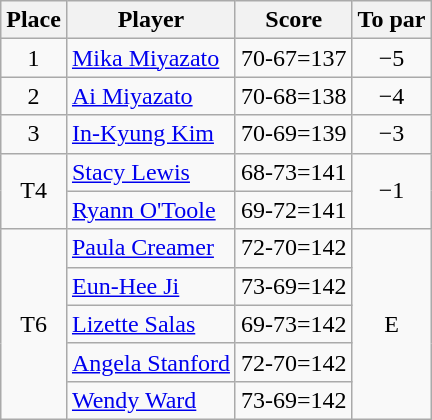<table class="wikitable">
<tr>
<th>Place</th>
<th>Player</th>
<th>Score</th>
<th>To par</th>
</tr>
<tr>
<td align=center>1</td>
<td> <a href='#'>Mika Miyazato</a></td>
<td align=center>70-67=137</td>
<td align=center>−5</td>
</tr>
<tr>
<td align=center>2</td>
<td> <a href='#'>Ai Miyazato</a></td>
<td align=center>70-68=138</td>
<td align=center>−4</td>
</tr>
<tr>
<td align=center>3</td>
<td> <a href='#'>In-Kyung Kim</a></td>
<td align=center>70-69=139</td>
<td align=center>−3</td>
</tr>
<tr>
<td align=center rowspan=2>T4</td>
<td> <a href='#'>Stacy Lewis</a></td>
<td align=center>68-73=141</td>
<td align=center rowspan=2>−1</td>
</tr>
<tr>
<td> <a href='#'>Ryann O'Toole</a></td>
<td align=center>69-72=141</td>
</tr>
<tr>
<td align=center rowspan=5>T6</td>
<td> <a href='#'>Paula Creamer</a></td>
<td align=center>72-70=142</td>
<td align=center rowspan=5>E</td>
</tr>
<tr>
<td> <a href='#'>Eun-Hee Ji</a></td>
<td align=center>73-69=142</td>
</tr>
<tr>
<td> <a href='#'>Lizette Salas</a></td>
<td align=center>69-73=142</td>
</tr>
<tr>
<td> <a href='#'>Angela Stanford</a></td>
<td align=center>72-70=142</td>
</tr>
<tr>
<td> <a href='#'>Wendy Ward</a></td>
<td align=center>73-69=142</td>
</tr>
</table>
